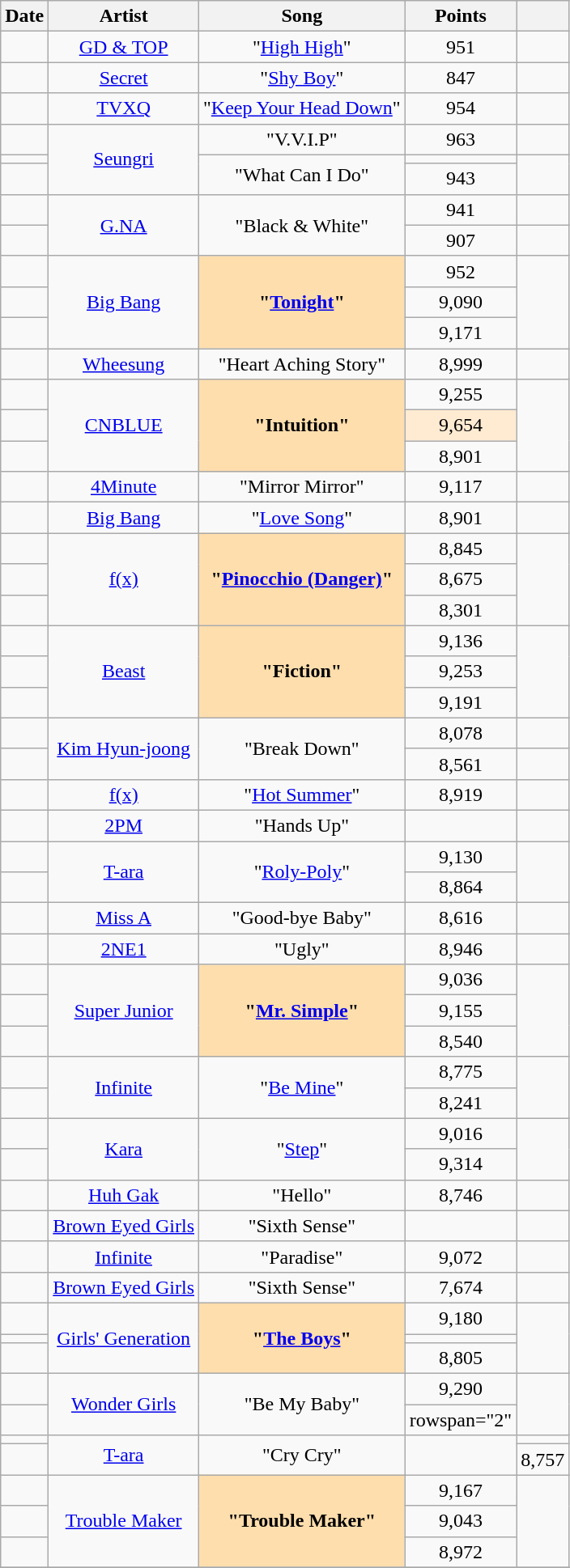<table class="wikitable sortable" style="text-align:center">
<tr>
<th>Date</th>
<th>Artist</th>
<th>Song</th>
<th>Points</th>
<th class="unsortable"></th>
</tr>
<tr>
<td></td>
<td><a href='#'>GD & TOP</a></td>
<td>"<a href='#'>High High</a>"</td>
<td>951</td>
<td></td>
</tr>
<tr>
<td></td>
<td><a href='#'>Secret</a></td>
<td>"<a href='#'>Shy Boy</a>"</td>
<td>847</td>
<td></td>
</tr>
<tr>
<td></td>
<td><a href='#'>TVXQ</a></td>
<td>"<a href='#'>Keep Your Head Down</a>"</td>
<td>954</td>
<td></td>
</tr>
<tr>
<td></td>
<td rowspan="3"><a href='#'>Seungri</a></td>
<td>"V.V.I.P"</td>
<td>963</td>
<td></td>
</tr>
<tr>
<td></td>
<td rowspan="2">"What Can I Do"</td>
<td></td>
<td rowspan="2"></td>
</tr>
<tr>
<td></td>
<td>943</td>
</tr>
<tr>
<td></td>
<td rowspan="2"><a href='#'>G.NA</a></td>
<td rowspan="2">"Black & White"</td>
<td>941</td>
<td></td>
</tr>
<tr>
<td></td>
<td>907</td>
<td></td>
</tr>
<tr>
<td></td>
<td rowspan="3"><a href='#'>Big Bang</a></td>
<td style="font-weight: bold; background: navajowhite;" rowspan="3">"<a href='#'>Tonight</a>"</td>
<td>952</td>
<td rowspan="3"></td>
</tr>
<tr>
<td></td>
<td>9,090</td>
</tr>
<tr>
<td></td>
<td>9,171</td>
</tr>
<tr>
<td></td>
<td><a href='#'>Wheesung</a></td>
<td>"Heart Aching Story"</td>
<td>8,999</td>
<td></td>
</tr>
<tr>
<td></td>
<td rowspan="3"><a href='#'>CNBLUE</a></td>
<td style="font-weight: bold; background: navajowhite;" rowspan="3">"Intuition"</td>
<td>9,255</td>
<td rowspan="3"></td>
</tr>
<tr>
<td></td>
<td style="background: #ffebd2">9,654</td>
</tr>
<tr>
<td></td>
<td>8,901</td>
</tr>
<tr>
<td></td>
<td><a href='#'>4Minute</a></td>
<td>"Mirror Mirror"</td>
<td>9,117</td>
<td></td>
</tr>
<tr>
<td></td>
<td><a href='#'>Big Bang</a></td>
<td>"<a href='#'>Love Song</a>"</td>
<td>8,901</td>
<td></td>
</tr>
<tr>
<td></td>
<td rowspan="3"><a href='#'>f(x)</a></td>
<td style="font-weight: bold; background: navajowhite;" rowspan="3">"<a href='#'>Pinocchio (Danger)</a>"</td>
<td>8,845</td>
<td rowspan="3"></td>
</tr>
<tr>
<td></td>
<td>8,675</td>
</tr>
<tr>
<td></td>
<td>8,301</td>
</tr>
<tr>
<td></td>
<td rowspan="3"><a href='#'>Beast</a></td>
<td style="font-weight: bold; background: navajowhite;" rowspan="3">"Fiction"</td>
<td>9,136</td>
<td rowspan="3"></td>
</tr>
<tr>
<td></td>
<td>9,253</td>
</tr>
<tr>
<td></td>
<td>9,191</td>
</tr>
<tr>
<td></td>
<td rowspan="2"><a href='#'>Kim Hyun-joong</a></td>
<td rowspan="2">"Break Down"</td>
<td>8,078</td>
<td></td>
</tr>
<tr>
<td></td>
<td>8,561</td>
<td></td>
</tr>
<tr>
<td></td>
<td><a href='#'>f(x)</a></td>
<td>"<a href='#'>Hot Summer</a>"</td>
<td>8,919</td>
<td></td>
</tr>
<tr>
<td></td>
<td><a href='#'>2PM</a></td>
<td>"Hands Up"</td>
<td></td>
<td></td>
</tr>
<tr>
<td></td>
<td rowspan="2"><a href='#'>T-ara</a></td>
<td rowspan="2">"<a href='#'>Roly-Poly</a>"</td>
<td>9,130</td>
<td rowspan="2"></td>
</tr>
<tr>
<td></td>
<td>8,864</td>
</tr>
<tr>
<td></td>
<td><a href='#'>Miss A</a></td>
<td>"Good-bye Baby"</td>
<td>8,616</td>
<td></td>
</tr>
<tr>
<td></td>
<td><a href='#'>2NE1</a></td>
<td>"Ugly"</td>
<td>8,946</td>
<td></td>
</tr>
<tr>
<td></td>
<td rowspan="3"><a href='#'>Super Junior</a></td>
<td style="font-weight: bold; background: navajowhite;" rowspan="3">"<a href='#'>Mr. Simple</a>"</td>
<td>9,036</td>
<td rowspan="3"></td>
</tr>
<tr>
<td></td>
<td>9,155</td>
</tr>
<tr>
<td></td>
<td>8,540</td>
</tr>
<tr>
<td></td>
<td rowspan="2"><a href='#'>Infinite</a></td>
<td rowspan="2">"<a href='#'>Be Mine</a>"</td>
<td>8,775</td>
<td rowspan="2"></td>
</tr>
<tr>
<td></td>
<td>8,241</td>
</tr>
<tr>
<td></td>
<td rowspan="2"><a href='#'>Kara</a></td>
<td rowspan="2">"<a href='#'>Step</a>"</td>
<td>9,016</td>
<td rowspan="2"></td>
</tr>
<tr>
<td></td>
<td>9,314</td>
</tr>
<tr>
<td></td>
<td><a href='#'>Huh Gak</a></td>
<td>"Hello"</td>
<td>8,746</td>
<td></td>
</tr>
<tr>
<td></td>
<td><a href='#'>Brown Eyed Girls</a></td>
<td>"Sixth Sense"</td>
<td></td>
<td></td>
</tr>
<tr>
<td></td>
<td><a href='#'>Infinite</a></td>
<td>"Paradise"</td>
<td>9,072</td>
<td></td>
</tr>
<tr>
<td></td>
<td><a href='#'>Brown Eyed Girls</a></td>
<td>"Sixth Sense"</td>
<td>7,674</td>
<td></td>
</tr>
<tr>
<td></td>
<td rowspan="3"><a href='#'>Girls' Generation</a></td>
<td style="font-weight: bold; background: navajowhite;" rowspan="3">"<a href='#'>The Boys</a>"</td>
<td>9,180</td>
<td rowspan="3"></td>
</tr>
<tr>
<td></td>
<td></td>
</tr>
<tr>
<td></td>
<td>8,805</td>
</tr>
<tr>
<td></td>
<td rowspan="2"><a href='#'>Wonder Girls</a></td>
<td rowspan="2">"Be My Baby"</td>
<td>9,290</td>
<td rowspan="2"></td>
</tr>
<tr>
<td></td>
<td>rowspan="2" </td>
</tr>
<tr>
<td></td>
<td rowspan="2"><a href='#'>T-ara</a></td>
<td rowspan="2">"Cry Cry"</td>
<td rowspan="2"></td>
</tr>
<tr>
<td></td>
<td>8,757</td>
</tr>
<tr>
<td></td>
<td rowspan="3"><a href='#'>Trouble Maker</a></td>
<td style="font-weight: bold; background: navajowhite;" rowspan="3">"Trouble Maker"</td>
<td>9,167</td>
<td rowspan="3"></td>
</tr>
<tr>
<td></td>
<td>9,043</td>
</tr>
<tr>
<td></td>
<td>8,972</td>
</tr>
<tr>
</tr>
</table>
